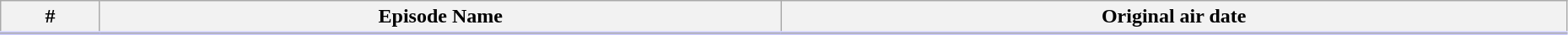<table class="wikitable"  style="width:98%; background:#fff;">
<tr style="border-bottom:3px solid #CCF">
<th>#</th>
<th>Episode Name</th>
<th>Original air date</th>
</tr>
<tr>
</tr>
</table>
